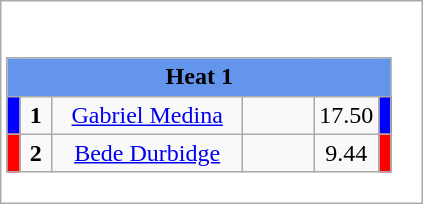<table class="wikitable" style="background:#fff;">
<tr>
<td><div><br><table class="wikitable">
<tr>
<td colspan="6"  style="text-align:center; background:#6495ed;"><strong>Heat 1</strong></td>
</tr>
<tr>
<td style="width:01px; background: #00f;"></td>
<td style="width:14px; text-align:center;"><strong>1</strong></td>
<td style="width:120px; text-align:center;"><a href='#'>Gabriel Medina</a></td>
<td style="width:40px; text-align:center;"></td>
<td style="width:20px; text-align:center;">17.50</td>
<td style="width:01px; background: #00f;"></td>
</tr>
<tr>
<td style="width:01px; background: #f00;"></td>
<td style="width:14px; text-align:center;"><strong>2</strong></td>
<td style="width:120px; text-align:center;"><a href='#'>Bede Durbidge</a></td>
<td style="width:40px; text-align:center;"></td>
<td style="width:20px; text-align:center;">9.44</td>
<td style="width:01px; background: #f00;"></td>
</tr>
</table>
</div></td>
</tr>
</table>
